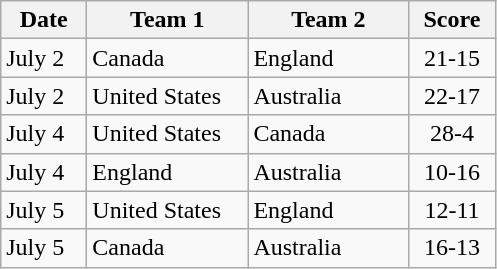<table class="wikitable" style="font-size: 100%">
<tr>
<th width=50>Date</th>
<th width=100>Team 1</th>
<th width=100>Team 2</th>
<th width=50>Score</th>
</tr>
<tr>
<td>July 2</td>
<td>Canada</td>
<td>England</td>
<td align=center>21-15</td>
</tr>
<tr>
<td>July 2</td>
<td>United States</td>
<td>Australia</td>
<td align=center>22-17</td>
</tr>
<tr>
<td>July 4</td>
<td>United States</td>
<td>Canada</td>
<td align=center>28-4</td>
</tr>
<tr>
<td>July 4</td>
<td>England</td>
<td>Australia</td>
<td align=center>10-16</td>
</tr>
<tr>
<td>July 5</td>
<td>United States</td>
<td>England</td>
<td align=center>12-11</td>
</tr>
<tr>
<td>July 5</td>
<td>Canada</td>
<td>Australia</td>
<td align=center>16-13</td>
</tr>
</table>
